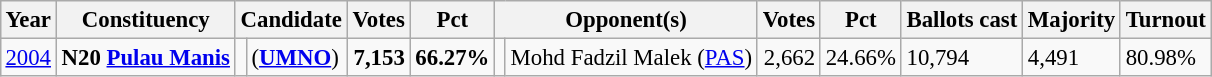<table class="wikitable" style="margin:0.5em ; font-size:95%">
<tr>
<th>Year</th>
<th>Constituency</th>
<th colspan=2>Candidate</th>
<th>Votes</th>
<th>Pct</th>
<th colspan=2>Opponent(s)</th>
<th>Votes</th>
<th>Pct</th>
<th>Ballots cast</th>
<th>Majority</th>
<th>Turnout</th>
</tr>
<tr>
<td><a href='#'>2004</a></td>
<td><strong>N20 <a href='#'>Pulau Manis</a></strong></td>
<td></td>
<td> (<a href='#'><strong>UMNO</strong></a>)</td>
<td align="right"><strong>7,153</strong></td>
<td><strong>66.27%</strong></td>
<td></td>
<td>Mohd Fadzil Malek (<a href='#'>PAS</a>)</td>
<td align="right">2,662</td>
<td>24.66%</td>
<td>10,794</td>
<td>4,491</td>
<td>80.98%</td>
</tr>
</table>
